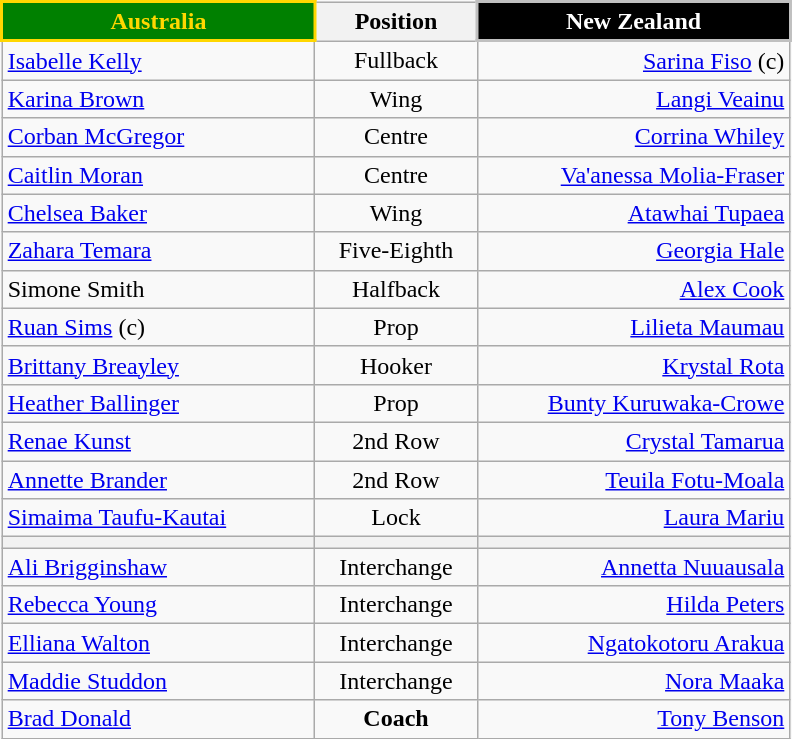<table style="margin: 1em auto 1em auto" class="wikitable">
<tr>
<th align="centre" width="200" style="border: 2px solid gold; background: green; color: gold">Australia</th>
<th width="100">Position</th>
<th align="centre" width="200" style="border: 2px solid silver; background: black; color: white">New Zealand</th>
</tr>
<tr>
<td align="left"><a href='#'>Isabelle Kelly</a></td>
<td align="center">Fullback</td>
<td align="right"><a href='#'>Sarina Fiso</a> (c)</td>
</tr>
<tr>
<td align="left"><a href='#'>Karina Brown</a></td>
<td align="center">Wing</td>
<td align="right"><a href='#'>Langi Veainu</a></td>
</tr>
<tr>
<td align="left"><a href='#'>Corban McGregor</a></td>
<td align="center">Centre</td>
<td align="right"><a href='#'>Corrina Whiley</a></td>
</tr>
<tr>
<td align="left"><a href='#'>Caitlin Moran</a></td>
<td align="center">Centre</td>
<td align="right"><a href='#'>Va'anessa Molia-Fraser</a></td>
</tr>
<tr>
<td align="left"><a href='#'>Chelsea Baker</a></td>
<td align="center">Wing</td>
<td align="right"><a href='#'>Atawhai Tupaea</a></td>
</tr>
<tr>
<td align="left"><a href='#'>Zahara Temara</a></td>
<td align="center">Five-Eighth</td>
<td align="right"><a href='#'>Georgia Hale</a></td>
</tr>
<tr>
<td align="left">Simone Smith</td>
<td align="center">Halfback</td>
<td align="right"><a href='#'>Alex Cook</a></td>
</tr>
<tr>
<td align="left"><a href='#'>Ruan Sims</a> (c)</td>
<td align="center">Prop</td>
<td align="right"><a href='#'>Lilieta Maumau</a></td>
</tr>
<tr>
<td align="left"><a href='#'>Brittany Breayley</a></td>
<td align="center">Hooker</td>
<td align="right"><a href='#'>Krystal Rota</a></td>
</tr>
<tr>
<td align="left"><a href='#'>Heather Ballinger</a></td>
<td align="center">Prop</td>
<td align="right"><a href='#'>Bunty Kuruwaka-Crowe</a></td>
</tr>
<tr>
<td align="left"><a href='#'>Renae Kunst</a></td>
<td align="center">2nd Row</td>
<td align="right"><a href='#'>Crystal Tamarua</a></td>
</tr>
<tr>
<td align="left"><a href='#'>Annette Brander</a></td>
<td align="center">2nd Row</td>
<td align="right"><a href='#'>Teuila Fotu-Moala</a></td>
</tr>
<tr>
<td align="left"><a href='#'>Simaima Taufu-Kautai</a></td>
<td align="center">Lock</td>
<td align="right"><a href='#'>Laura Mariu</a></td>
</tr>
<tr>
<th></th>
<th></th>
<th></th>
</tr>
<tr>
<td align="left"><a href='#'>Ali Brigginshaw</a></td>
<td align="center">Interchange</td>
<td align="right"><a href='#'>Annetta Nuuausala</a></td>
</tr>
<tr>
<td align="left"><a href='#'>Rebecca Young</a></td>
<td align="center">Interchange</td>
<td align="right"><a href='#'>Hilda Peters</a></td>
</tr>
<tr>
<td align="left"><a href='#'>Elliana Walton</a></td>
<td align="center">Interchange</td>
<td align="right"><a href='#'>Ngatokotoru Arakua</a></td>
</tr>
<tr>
<td align="left"><a href='#'>Maddie Studdon</a></td>
<td align="center">Interchange</td>
<td align="right"><a href='#'>Nora Maaka</a></td>
</tr>
<tr>
<td align="left"> <a href='#'>Brad Donald</a></td>
<td align="center"><strong>Coach</strong></td>
<td align="right"><a href='#'>Tony Benson</a> </td>
</tr>
</table>
